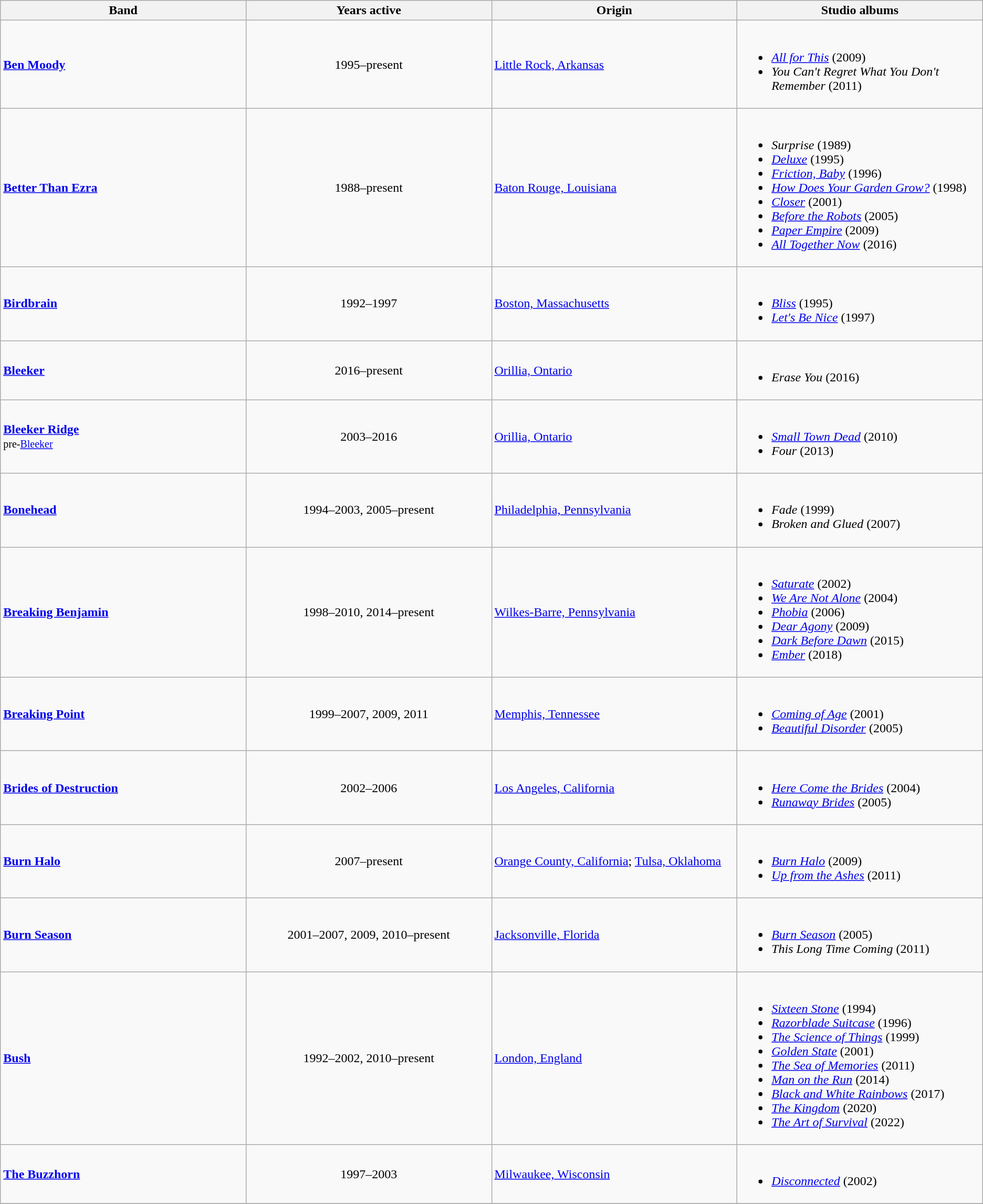<table class="wikitable sortable">
<tr>
<th style="width:15%;">Band</th>
<th style="width:15%;">Years active</th>
<th style="width:15%;">Origin</th>
<th style="width:15%;">Studio albums</th>
</tr>
<tr>
<td><strong><a href='#'>Ben Moody</a></strong></td>
<td style="text-align:center;">1995–present</td>
<td><a href='#'>Little Rock, Arkansas</a></td>
<td><br><ul><li><em><a href='#'>All for This</a></em> (2009)</li><li><em>You Can't Regret What You Don't Remember</em> (2011)</li></ul></td>
</tr>
<tr>
<td><strong><a href='#'>Better Than Ezra</a></strong></td>
<td style="text-align:center;">1988–present</td>
<td><a href='#'>Baton Rouge, Louisiana</a></td>
<td><br><ul><li><em>Surprise</em> (1989)</li><li><em><a href='#'>Deluxe</a></em> (1995)</li><li><em><a href='#'>Friction, Baby</a></em> (1996)</li><li><em><a href='#'>How Does Your Garden Grow?</a></em> (1998)</li><li><em><a href='#'>Closer</a></em> (2001)</li><li><em><a href='#'>Before the Robots</a></em> (2005)</li><li><em><a href='#'>Paper Empire</a></em> (2009)</li><li><em><a href='#'>All Together Now</a></em> (2016)</li></ul></td>
</tr>
<tr>
<td><strong><a href='#'>Birdbrain</a></strong></td>
<td style="text-align:center;">1992–1997</td>
<td><a href='#'>Boston, Massachusetts</a></td>
<td><br><ul><li><em><a href='#'>Bliss</a></em> (1995)</li><li><em><a href='#'>Let's Be Nice</a></em> (1997)</li></ul></td>
</tr>
<tr>
<td><strong><a href='#'>Bleeker</a></strong></td>
<td style="text-align:center;">2016–present</td>
<td><a href='#'>Orillia, Ontario</a></td>
<td><br><ul><li><em>Erase You</em> (2016)</li></ul></td>
</tr>
<tr>
<td><strong><a href='#'>Bleeker Ridge</a></strong><br> <small>pre-<a href='#'>Bleeker</a></small></td>
<td style="text-align:center;">2003–2016</td>
<td><a href='#'>Orillia, Ontario</a></td>
<td><br><ul><li><em><a href='#'>Small Town Dead</a></em> (2010)</li><li><em>Four</em> (2013)</li></ul></td>
</tr>
<tr>
<td><strong><a href='#'>Bonehead</a></strong></td>
<td style="text-align:center;">1994–2003, 2005–present</td>
<td><a href='#'>Philadelphia, Pennsylvania</a></td>
<td><br><ul><li><em>Fade</em> (1999)</li><li><em>Broken and Glued</em> (2007)</li></ul></td>
</tr>
<tr>
<td><strong><a href='#'>Breaking Benjamin</a></strong></td>
<td style="text-align:center;">1998–2010, 2014–present</td>
<td><a href='#'>Wilkes-Barre, Pennsylvania</a></td>
<td><br><ul><li><em><a href='#'>Saturate</a></em> (2002)</li><li><em><a href='#'>We Are Not Alone</a></em> (2004)</li><li><em><a href='#'>Phobia</a></em> (2006)</li><li><em><a href='#'>Dear Agony</a></em> (2009)</li><li><em><a href='#'>Dark Before Dawn</a></em> (2015)</li><li><em><a href='#'>Ember</a></em> (2018)</li></ul></td>
</tr>
<tr>
<td><strong><a href='#'>Breaking Point</a></strong></td>
<td style="text-align:center;">1999–2007, 2009, 2011</td>
<td><a href='#'>Memphis, Tennessee</a></td>
<td><br><ul><li><em><a href='#'>Coming of Age</a></em> (2001)</li><li><em><a href='#'>Beautiful Disorder</a></em> (2005)</li></ul></td>
</tr>
<tr>
<td><strong><a href='#'>Brides of Destruction</a></strong></td>
<td style="text-align:center;">2002–2006</td>
<td><a href='#'>Los Angeles, California</a></td>
<td><br><ul><li><em><a href='#'>Here Come the Brides</a></em> (2004)</li><li><em><a href='#'>Runaway Brides</a></em> (2005)</li></ul></td>
</tr>
<tr>
<td><strong><a href='#'>Burn Halo</a></strong></td>
<td style="text-align:center;">2007–present</td>
<td><a href='#'>Orange County, California</a>; <a href='#'>Tulsa, Oklahoma</a></td>
<td><br><ul><li><em><a href='#'>Burn Halo</a></em> (2009)</li><li><em><a href='#'>Up from the Ashes</a></em> (2011)</li></ul></td>
</tr>
<tr>
<td><strong><a href='#'>Burn Season</a></strong></td>
<td style="text-align:center;">2001–2007, 2009, 2010–present</td>
<td><a href='#'>Jacksonville, Florida</a></td>
<td><br><ul><li><em><a href='#'>Burn Season</a></em> (2005)</li><li><em>This Long Time Coming</em> (2011)</li></ul></td>
</tr>
<tr>
<td><strong><a href='#'>Bush</a></strong></td>
<td style="text-align:center;">1992–2002, 2010–present</td>
<td><a href='#'>London, England</a></td>
<td><br><ul><li><em><a href='#'>Sixteen Stone</a></em> (1994)</li><li><em><a href='#'>Razorblade Suitcase</a></em> (1996)</li><li><em><a href='#'>The Science of Things</a></em> (1999)</li><li><em><a href='#'>Golden State</a></em> (2001)</li><li><em><a href='#'>The Sea of Memories</a></em> (2011)</li><li><em><a href='#'>Man on the Run</a></em> (2014)</li><li><em><a href='#'>Black and White Rainbows</a></em> (2017)</li><li><em><a href='#'>The Kingdom</a></em> (2020)</li><li><em><a href='#'>The Art of Survival</a></em> (2022)</li></ul></td>
</tr>
<tr>
<td><strong><a href='#'>The Buzzhorn</a></strong></td>
<td style="text-align:center;">1997–2003</td>
<td><a href='#'>Milwaukee, Wisconsin</a></td>
<td><br><ul><li><em><a href='#'>Disconnected</a></em> (2002)</li></ul></td>
</tr>
<tr>
</tr>
</table>
